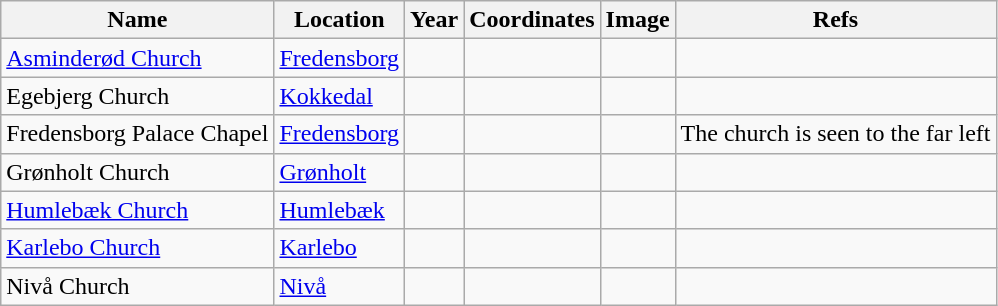<table class="wikitable sortable">
<tr>
<th>Name</th>
<th>Location</th>
<th>Year</th>
<th>Coordinates</th>
<th>Image</th>
<th>Refs</th>
</tr>
<tr>
<td><a href='#'>Asminderød Church</a></td>
<td><a href='#'>Fredensborg</a></td>
<td></td>
<td></td>
<td></td>
<td></td>
</tr>
<tr>
<td>Egebjerg Church</td>
<td><a href='#'>Kokkedal</a></td>
<td></td>
<td></td>
<td></td>
<td></td>
</tr>
<tr>
<td>Fredensborg Palace Chapel</td>
<td><a href='#'>Fredensborg</a></td>
<td></td>
<td></td>
<td></td>
<td>The church is seen to the far left</td>
</tr>
<tr>
<td>Grønholt Church</td>
<td><a href='#'>Grønholt</a></td>
<td></td>
<td></td>
<td></td>
<td></td>
</tr>
<tr>
<td><a href='#'>Humlebæk Church</a></td>
<td><a href='#'>Humlebæk</a></td>
<td></td>
<td></td>
<td></td>
<td></td>
</tr>
<tr>
<td><a href='#'>Karlebo Church</a></td>
<td><a href='#'>Karlebo</a></td>
<td></td>
<td></td>
<td></td>
<td></td>
</tr>
<tr>
<td>Nivå Church</td>
<td><a href='#'>Nivå</a></td>
<td></td>
<td></td>
<td></td>
<td></td>
</tr>
</table>
